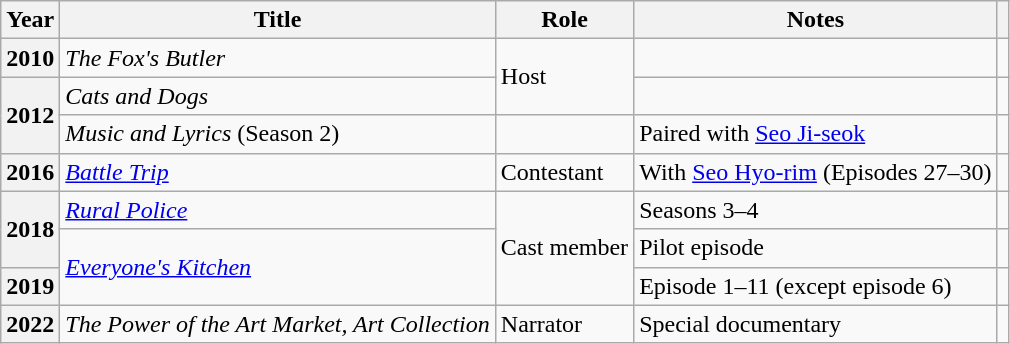<table class="wikitable plainrowheaders sortable">
<tr>
<th scope="col">Year</th>
<th scope="col">Title</th>
<th scope="col">Role</th>
<th scope="col">Notes</th>
<th scope="col" class="unsortable"></th>
</tr>
<tr>
<th scope="row">2010</th>
<td><em>The Fox's Butler</em></td>
<td rowspan="2">Host</td>
<td></td>
<td style="text-align:center"></td>
</tr>
<tr>
<th scope="row" rowspan="2">2012</th>
<td><em>Cats and Dogs</em></td>
<td></td>
<td style="text-align:center"></td>
</tr>
<tr>
<td><em>Music and Lyrics</em> (Season 2)</td>
<td></td>
<td>Paired with <a href='#'>Seo Ji-seok</a></td>
<td style="text-align:center"></td>
</tr>
<tr>
<th scope="row">2016</th>
<td><em><a href='#'>Battle Trip</a></em></td>
<td>Contestant</td>
<td>With <a href='#'>Seo Hyo-rim</a> (Episodes 27–30)</td>
<td style="text-align:center"></td>
</tr>
<tr>
<th scope="row" rowspan="2">2018</th>
<td><em><a href='#'>Rural Police</a></em></td>
<td rowspan="3">Cast member</td>
<td>Seasons 3–4</td>
<td style="text-align:center"></td>
</tr>
<tr>
<td rowspan="2"><em><a href='#'>Everyone's Kitchen</a></em></td>
<td>Pilot episode</td>
<td style="text-align:center"></td>
</tr>
<tr>
<th scope="row">2019</th>
<td>Episode 1–11 (except episode 6)</td>
<td style="text-align:center"></td>
</tr>
<tr>
<th scope="row">2022</th>
<td><em>The Power of the Art Market, Art Collection</em></td>
<td>Narrator</td>
<td>Special documentary</td>
<td style="text-align:center"></td>
</tr>
</table>
